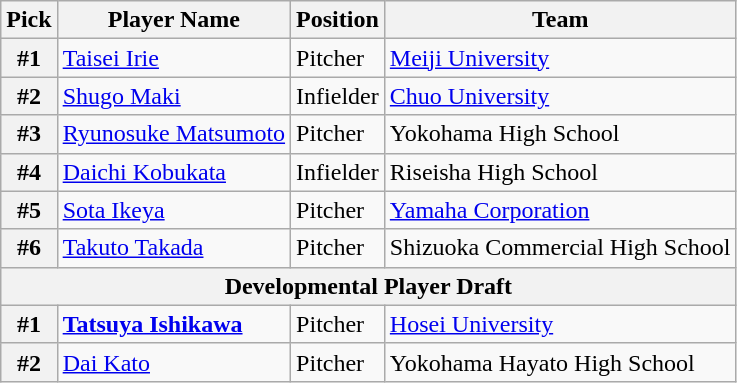<table class="wikitable">
<tr>
<th>Pick</th>
<th>Player Name</th>
<th>Position</th>
<th>Team</th>
</tr>
<tr>
<th>#1</th>
<td><a href='#'>Taisei Irie</a></td>
<td>Pitcher</td>
<td><a href='#'>Meiji University</a></td>
</tr>
<tr>
<th>#2</th>
<td><a href='#'>Shugo Maki</a></td>
<td>Infielder</td>
<td><a href='#'>Chuo University</a></td>
</tr>
<tr>
<th>#3</th>
<td><a href='#'>Ryunosuke Matsumoto</a></td>
<td>Pitcher</td>
<td>Yokohama High School</td>
</tr>
<tr>
<th>#4</th>
<td><a href='#'>Daichi Kobukata</a></td>
<td>Infielder</td>
<td>Riseisha High School</td>
</tr>
<tr>
<th>#5</th>
<td><a href='#'>Sota Ikeya</a></td>
<td>Pitcher</td>
<td><a href='#'>Yamaha Corporation</a></td>
</tr>
<tr>
<th>#6</th>
<td><a href='#'>Takuto Takada</a></td>
<td>Pitcher</td>
<td>Shizuoka Commercial High School</td>
</tr>
<tr>
<th colspan="5">Developmental Player Draft</th>
</tr>
<tr>
<th>#1</th>
<td><strong><a href='#'>Tatsuya Ishikawa</a></strong></td>
<td>Pitcher</td>
<td><a href='#'>Hosei University</a></td>
</tr>
<tr>
<th>#2</th>
<td><a href='#'>Dai Kato</a></td>
<td>Pitcher</td>
<td>Yokohama Hayato High School</td>
</tr>
</table>
